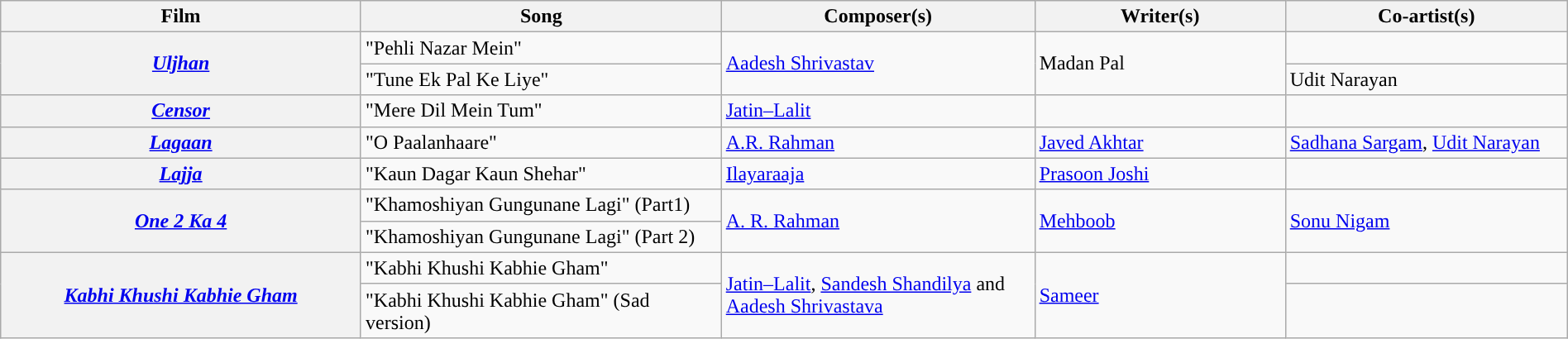<table class="wikitable plainrowheaders" style="width:100%; textcolor:#000">
<tr style="background:#b0e0e66;">
<th scope="col" style="width:23%;"><strong>Film</strong></th>
<th scope="col" style="width:23%;"><strong>Song</strong></th>
<th scope="col" style="width:20%;"><strong>Composer(s)</strong></th>
<th scope="col" style="width:16%;"><strong>Writer(s)</strong></th>
<th scope="col" style="width:18%;"><strong>Co-artist(s)</strong></th>
</tr>
<tr>
<th rowspan=2><em><a href='#'>Uljhan</a></em></th>
<td>"Pehli Nazar Mein"</td>
<td rowspan=2><a href='#'>Aadesh Shrivastav</a></td>
<td rowspan=2>Madan Pal</td>
<td></td>
</tr>
<tr>
<td>"Tune Ek Pal Ke Liye"</td>
<td>Udit Narayan</td>
</tr>
<tr>
<th><em><a href='#'>Censor</a></em></th>
<td>"Mere Dil Mein Tum"</td>
<td><a href='#'>Jatin–Lalit</a></td>
<td></td>
<td></td>
</tr>
<tr>
<th><em><a href='#'>Lagaan</a></em></th>
<td>"O Paalanhaare"</td>
<td><a href='#'>A.R. Rahman</a></td>
<td><a href='#'>Javed Akhtar</a></td>
<td><a href='#'>Sadhana Sargam</a>, <a href='#'>Udit Narayan</a></td>
</tr>
<tr>
<th><em><a href='#'>Lajja</a></em></th>
<td>"Kaun Dagar Kaun Shehar"</td>
<td><a href='#'>Ilayaraaja</a></td>
<td><a href='#'>Prasoon Joshi</a></td>
<td></td>
</tr>
<tr>
<th Rowspan=2><em><a href='#'>One 2 Ka 4</a></em></th>
<td>"Khamoshiyan Gungunane Lagi" (Part1)</td>
<td rowspan=2><a href='#'>A. R. Rahman</a></td>
<td rowspan=2><a href='#'>Mehboob</a></td>
<td rowspan=2><a href='#'>Sonu Nigam</a></td>
</tr>
<tr>
<td>"Khamoshiyan Gungunane Lagi" (Part 2)</td>
</tr>
<tr>
<th Rowspan=2><em><a href='#'>Kabhi Khushi Kabhie Gham</a></em></th>
<td>"Kabhi Khushi Kabhie Gham"</td>
<td rowspan=2><a href='#'>Jatin–Lalit</a>, <a href='#'>Sandesh Shandilya</a> and <a href='#'>Aadesh Shrivastava</a></td>
<td rowspan=2><a href='#'>Sameer</a></td>
<td></td>
</tr>
<tr>
<td>"Kabhi Khushi Kabhie Gham" (Sad version)</td>
<td></td>
</tr>
</table>
